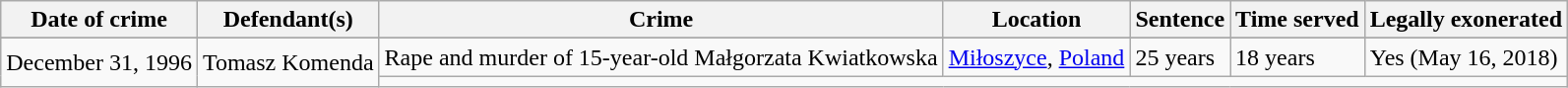<table class="wikitable sortable">
<tr>
<th>Date of crime</th>
<th>Defendant(s)</th>
<th>Crime</th>
<th>Location</th>
<th>Sentence</th>
<th>Time served</th>
<th>Legally exonerated</th>
</tr>
<tr>
</tr>
<tr ->
<td rowspan="2">December 31, 1996</td>
<td rowspan="2">Tomasz Komenda</td>
<td>Rape and murder of 15-year-old Małgorzata Kwiatkowska</td>
<td><a href='#'>Miłoszyce</a>, <a href='#'>Poland</a></td>
<td>25 years</td>
<td>18 years</td>
<td>Yes (May 16, 2018)</td>
</tr>
<tr>
<td colspan=5></td>
</tr>
</table>
